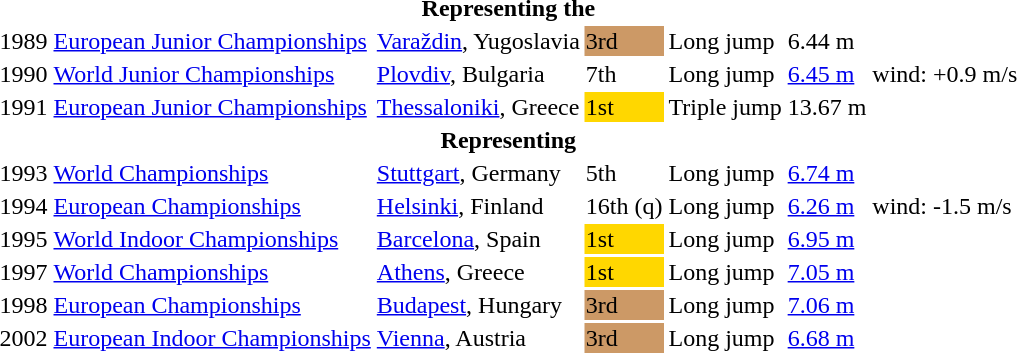<table>
<tr>
<th colspan="7">Representing the </th>
</tr>
<tr>
<td>1989</td>
<td><a href='#'>European Junior Championships</a></td>
<td><a href='#'>Varaždin</a>, Yugoslavia</td>
<td bgcolor=cc9966>3rd</td>
<td>Long jump</td>
<td>6.44 m</td>
</tr>
<tr>
<td>1990</td>
<td><a href='#'>World Junior Championships</a></td>
<td><a href='#'>Plovdiv</a>, Bulgaria</td>
<td>7th</td>
<td>Long jump</td>
<td><a href='#'>6.45 m</a></td>
<td>wind: +0.9 m/s</td>
</tr>
<tr>
<td>1991</td>
<td><a href='#'>European Junior Championships</a></td>
<td><a href='#'>Thessaloniki</a>, Greece</td>
<td bgcolor=gold>1st</td>
<td>Triple jump</td>
<td>13.67 m</td>
</tr>
<tr>
<th colspan="7">Representing </th>
</tr>
<tr>
<td>1993</td>
<td><a href='#'>World Championships</a></td>
<td><a href='#'>Stuttgart</a>, Germany</td>
<td>5th</td>
<td>Long jump</td>
<td><a href='#'>6.74 m</a></td>
</tr>
<tr>
<td>1994</td>
<td><a href='#'>European Championships</a></td>
<td><a href='#'>Helsinki</a>, Finland</td>
<td>16th (q)</td>
<td>Long jump</td>
<td><a href='#'>6.26 m</a></td>
<td>wind: -1.5 m/s</td>
</tr>
<tr>
<td>1995</td>
<td><a href='#'>World Indoor Championships</a></td>
<td><a href='#'>Barcelona</a>, Spain</td>
<td bgcolor="gold">1st</td>
<td>Long jump</td>
<td><a href='#'>6.95 m</a></td>
</tr>
<tr>
<td>1997</td>
<td><a href='#'>World Championships</a></td>
<td><a href='#'>Athens</a>, Greece</td>
<td bgcolor="gold">1st</td>
<td>Long jump</td>
<td><a href='#'>7.05 m</a></td>
<td></td>
</tr>
<tr>
<td>1998</td>
<td><a href='#'>European Championships</a></td>
<td><a href='#'>Budapest</a>, Hungary</td>
<td bgcolor="cc9966">3rd</td>
<td>Long jump</td>
<td><a href='#'>7.06 m</a></td>
</tr>
<tr>
<td>2002</td>
<td><a href='#'>European Indoor Championships</a></td>
<td><a href='#'>Vienna</a>, Austria</td>
<td bgcolor="cc9966">3rd</td>
<td>Long jump</td>
<td><a href='#'>6.68 m</a></td>
</tr>
</table>
